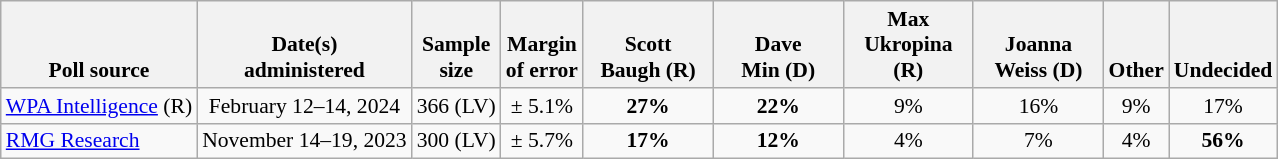<table class="wikitable" style="font-size:90%;text-align:center;">
<tr valign=bottom>
<th>Poll source</th>
<th>Date(s)<br>administered</th>
<th>Sample<br>size</th>
<th>Margin<br>of error</th>
<th style="width:80px;">Scott<br>Baugh (R)</th>
<th style="width:80px;">Dave<br>Min (D)</th>
<th style="width:80px;">Max<br>Ukropina (R)</th>
<th style="width:80px;">Joanna<br>Weiss (D)</th>
<th>Other</th>
<th>Undecided</th>
</tr>
<tr>
<td style="text-align:left;"><a href='#'>WPA Intelligence</a> (R)</td>
<td>February 12–14, 2024</td>
<td>366 (LV)</td>
<td>± 5.1%</td>
<td><strong>27%</strong></td>
<td><strong>22%</strong></td>
<td>9%</td>
<td>16%</td>
<td>9%</td>
<td>17%</td>
</tr>
<tr>
<td style="text-align:left;"><a href='#'>RMG Research</a></td>
<td>November 14–19, 2023</td>
<td>300 (LV)</td>
<td>± 5.7%</td>
<td><strong>17%</strong></td>
<td><strong>12%</strong></td>
<td>4%</td>
<td>7%</td>
<td>4%</td>
<td><strong>56%</strong></td>
</tr>
</table>
